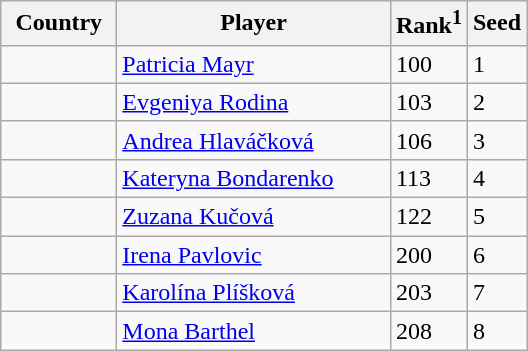<table class="sortable wikitable">
<tr>
<th width="70">Country</th>
<th width="175">Player</th>
<th>Rank<sup>1</sup></th>
<th>Seed</th>
</tr>
<tr>
<td></td>
<td><a href='#'>Patricia Mayr</a></td>
<td>100</td>
<td>1</td>
</tr>
<tr>
<td></td>
<td><a href='#'>Evgeniya Rodina</a></td>
<td>103</td>
<td>2</td>
</tr>
<tr>
<td></td>
<td><a href='#'>Andrea Hlaváčková</a></td>
<td>106</td>
<td>3</td>
</tr>
<tr>
<td></td>
<td><a href='#'>Kateryna Bondarenko</a></td>
<td>113</td>
<td>4</td>
</tr>
<tr>
<td></td>
<td><a href='#'>Zuzana Kučová</a></td>
<td>122</td>
<td>5</td>
</tr>
<tr>
<td></td>
<td><a href='#'>Irena Pavlovic</a></td>
<td>200</td>
<td>6</td>
</tr>
<tr>
<td></td>
<td><a href='#'>Karolína Plíšková</a></td>
<td>203</td>
<td>7</td>
</tr>
<tr>
<td></td>
<td><a href='#'>Mona Barthel</a></td>
<td>208</td>
<td>8</td>
</tr>
</table>
